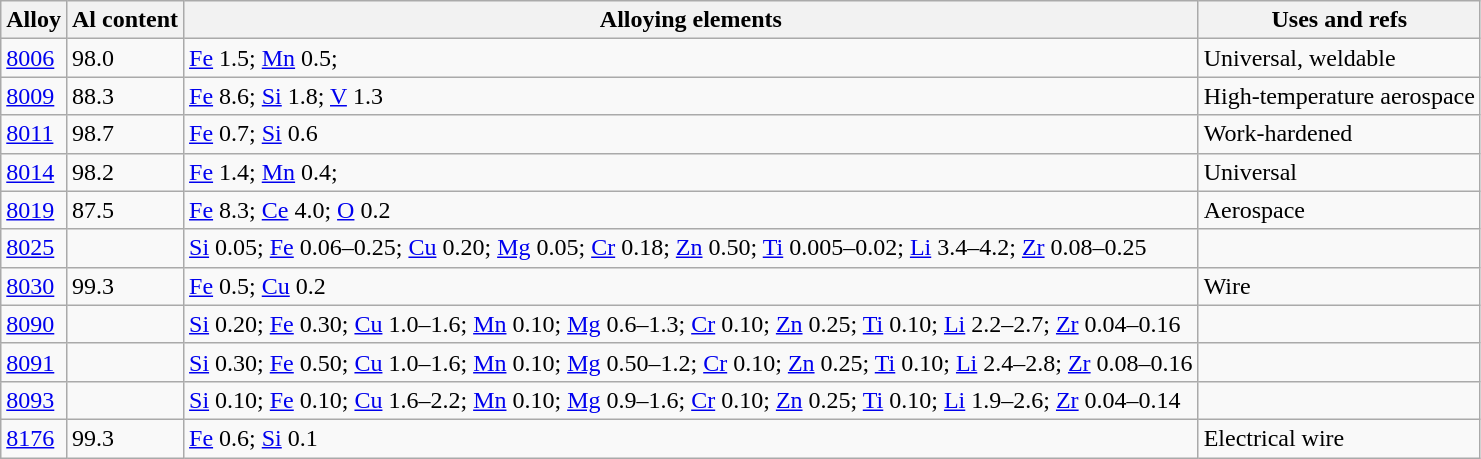<table class="wikitable sortable">
<tr>
<th>Alloy</th>
<th>Al content</th>
<th>Alloying elements</th>
<th>Uses and refs</th>
</tr>
<tr>
<td><a href='#'>8006</a></td>
<td>98.0</td>
<td><a href='#'>Fe</a> 1.5; <a href='#'>Mn</a> 0.5;</td>
<td>Universal, weldable</td>
</tr>
<tr>
<td><a href='#'>8009</a></td>
<td>88.3</td>
<td><a href='#'>Fe</a> 8.6; <a href='#'>Si</a> 1.8; <a href='#'>V</a> 1.3</td>
<td>High-temperature aerospace</td>
</tr>
<tr>
<td><a href='#'>8011</a></td>
<td>98.7</td>
<td><a href='#'>Fe</a> 0.7; <a href='#'>Si</a> 0.6</td>
<td>Work-hardened</td>
</tr>
<tr>
<td><a href='#'>8014</a></td>
<td>98.2</td>
<td><a href='#'>Fe</a> 1.4; <a href='#'>Mn</a> 0.4;</td>
<td>Universal</td>
</tr>
<tr>
<td><a href='#'>8019</a></td>
<td>87.5</td>
<td><a href='#'>Fe</a> 8.3; <a href='#'>Ce</a> 4.0; <a href='#'>O</a> 0.2</td>
<td>Aerospace</td>
</tr>
<tr>
<td><a href='#'>8025</a></td>
<td></td>
<td><a href='#'>Si</a> 0.05; <a href='#'>Fe</a> 0.06–0.25; <a href='#'>Cu</a> 0.20; <a href='#'>Mg</a> 0.05; <a href='#'>Cr</a> 0.18; <a href='#'>Zn</a> 0.50; <a href='#'>Ti</a> 0.005–0.02; <a href='#'>Li</a> 3.4–4.2; <a href='#'>Zr</a> 0.08–0.25</td>
<td></td>
</tr>
<tr>
<td><a href='#'>8030</a></td>
<td>99.3</td>
<td><a href='#'>Fe</a> 0.5; <a href='#'>Cu</a> 0.2</td>
<td>Wire</td>
</tr>
<tr>
<td><a href='#'>8090</a></td>
<td></td>
<td><a href='#'>Si</a> 0.20; <a href='#'>Fe</a> 0.30; <a href='#'>Cu</a> 1.0–1.6; <a href='#'>Mn</a> 0.10; <a href='#'>Mg</a> 0.6–1.3; <a href='#'>Cr</a> 0.10; <a href='#'>Zn</a> 0.25; <a href='#'>Ti</a> 0.10; <a href='#'>Li</a> 2.2–2.7; <a href='#'>Zr</a> 0.04–0.16</td>
<td></td>
</tr>
<tr>
<td><a href='#'>8091</a></td>
<td></td>
<td><a href='#'>Si</a> 0.30; <a href='#'>Fe</a> 0.50; <a href='#'>Cu</a> 1.0–1.6; <a href='#'>Mn</a> 0.10; <a href='#'>Mg</a> 0.50–1.2; <a href='#'>Cr</a> 0.10; <a href='#'>Zn</a> 0.25; <a href='#'>Ti</a> 0.10; <a href='#'>Li</a> 2.4–2.8; <a href='#'>Zr</a> 0.08–0.16</td>
<td></td>
</tr>
<tr>
<td><a href='#'>8093</a></td>
<td></td>
<td><a href='#'>Si</a> 0.10; <a href='#'>Fe</a> 0.10; <a href='#'>Cu</a> 1.6–2.2; <a href='#'>Mn</a> 0.10; <a href='#'>Mg</a> 0.9–1.6; <a href='#'>Cr</a> 0.10; <a href='#'>Zn</a> 0.25; <a href='#'>Ti</a> 0.10; <a href='#'>Li</a> 1.9–2.6; <a href='#'>Zr</a> 0.04–0.14</td>
<td></td>
</tr>
<tr>
<td><a href='#'>8176</a></td>
<td>99.3</td>
<td><a href='#'>Fe</a> 0.6; <a href='#'>Si</a> 0.1</td>
<td>Electrical wire</td>
</tr>
</table>
